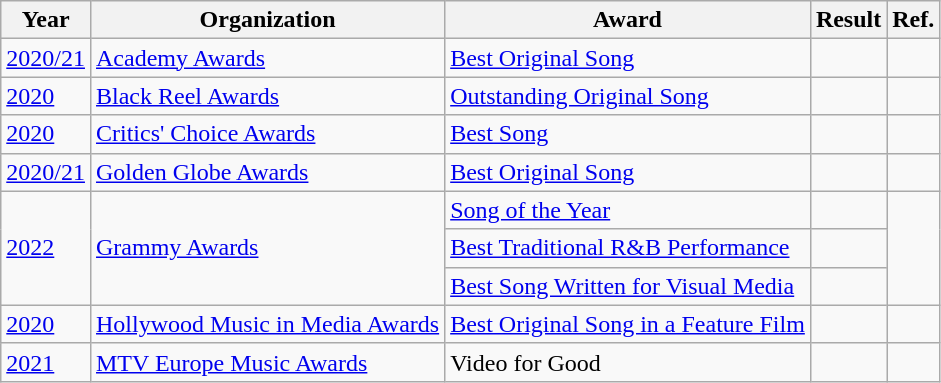<table class="wikitable plainrowheaders">
<tr>
<th>Year</th>
<th>Organization</th>
<th>Award</th>
<th>Result</th>
<th>Ref.</th>
</tr>
<tr>
<td><a href='#'>2020/21</a></td>
<td><a href='#'>Academy Awards</a></td>
<td><a href='#'>Best Original Song</a></td>
<td></td>
<td style="text-align:center;"></td>
</tr>
<tr>
<td><a href='#'>2020</a></td>
<td><a href='#'>Black Reel Awards</a></td>
<td><a href='#'>Outstanding Original Song</a></td>
<td></td>
<td style="text-align:center;"></td>
</tr>
<tr>
<td><a href='#'>2020</a></td>
<td><a href='#'>Critics' Choice Awards</a></td>
<td><a href='#'>Best Song</a></td>
<td></td>
<td style="text-align:center;"></td>
</tr>
<tr>
<td><a href='#'>2020/21</a></td>
<td><a href='#'>Golden Globe Awards</a></td>
<td><a href='#'>Best Original Song</a></td>
<td></td>
<td style="text-align:center;"></td>
</tr>
<tr>
<td rowspan=3><a href='#'>2022</a></td>
<td rowspan=3><a href='#'>Grammy Awards</a></td>
<td><a href='#'>Song of the Year</a></td>
<td></td>
<td style="text-align:center;" rowspan=3></td>
</tr>
<tr>
<td><a href='#'>Best Traditional R&B Performance</a></td>
<td></td>
</tr>
<tr>
<td><a href='#'>Best Song Written for Visual Media</a></td>
<td></td>
</tr>
<tr>
<td><a href='#'>2020</a></td>
<td><a href='#'>Hollywood Music in Media Awards</a></td>
<td><a href='#'>Best Original Song in a Feature Film</a></td>
<td></td>
<td style="text-align:center;"></td>
</tr>
<tr>
<td><a href='#'>2021</a></td>
<td><a href='#'>MTV Europe Music Awards</a></td>
<td>Video for Good</td>
<td></td>
<td style="text-align:center;"></td>
</tr>
</table>
